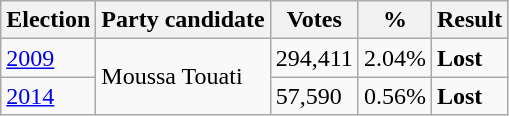<table class="wikitable">
<tr>
<th><strong>Election</strong></th>
<th>Party candidate</th>
<th><strong>Votes</strong></th>
<th><strong>%</strong></th>
<th>Result</th>
</tr>
<tr>
<td><a href='#'>2009</a></td>
<td rowspan="2">Moussa Touati</td>
<td>294,411</td>
<td>2.04%</td>
<td><strong>Lost</strong> </td>
</tr>
<tr>
<td><a href='#'>2014</a></td>
<td>57,590</td>
<td>0.56%</td>
<td><strong>Lost</strong> </td>
</tr>
</table>
